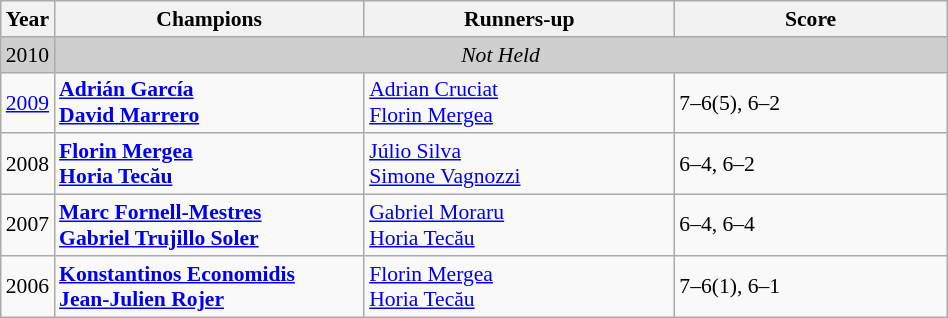<table class="wikitable" style="font-size:90%">
<tr>
<th>Year</th>
<th width="200">Champions</th>
<th width="200">Runners-up</th>
<th width="175">Score</th>
</tr>
<tr>
<td style="background:#cfcfcf">2010</td>
<td colspan=3 align=center style="background:#cfcfcf"><em>Not Held</em></td>
</tr>
<tr>
<td><a href='#'>2009</a></td>
<td> <strong><a href='#'>Adrián García</a></strong><br> <strong><a href='#'>David Marrero</a></strong></td>
<td> <a href='#'>Adrian Cruciat</a><br> <a href='#'>Florin Mergea</a></td>
<td>7–6(5), 6–2</td>
</tr>
<tr>
<td>2008</td>
<td> <strong><a href='#'>Florin Mergea</a></strong> <br>  <strong><a href='#'>Horia Tecău</a></strong></td>
<td> <a href='#'>Júlio Silva</a> <br>  <a href='#'>Simone Vagnozzi</a></td>
<td>6–4, 6–2</td>
</tr>
<tr>
<td>2007</td>
<td> <strong><a href='#'>Marc Fornell-Mestres</a></strong> <br>  <strong><a href='#'>Gabriel Trujillo Soler</a></strong></td>
<td> <a href='#'>Gabriel Moraru</a> <br>  <a href='#'>Horia Tecău</a></td>
<td>6–4, 6–4</td>
</tr>
<tr>
<td>2006</td>
<td> <strong><a href='#'>Konstantinos Economidis</a></strong> <br>  <strong><a href='#'>Jean-Julien Rojer</a></strong></td>
<td> <a href='#'>Florin Mergea</a> <br>  <a href='#'>Horia Tecău</a></td>
<td>7–6(1), 6–1</td>
</tr>
</table>
